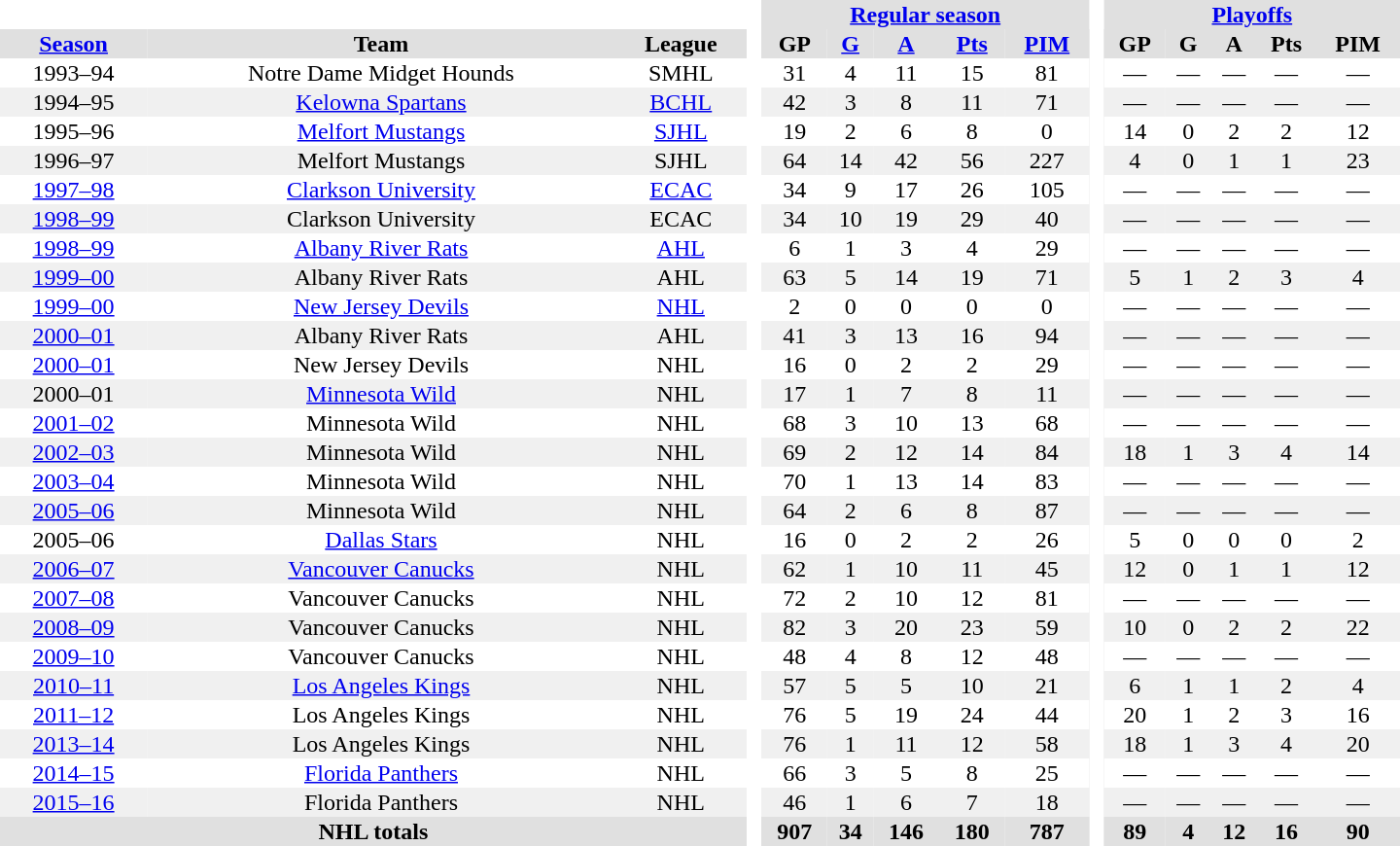<table border="0" cellpadding="1" cellspacing="0" style="text-align:center; width:60em;">
<tr style="background:#e0e0e0;">
<th colspan="3"  bgcolor="#ffffff"> </th>
<th rowspan="99" bgcolor="#ffffff"> </th>
<th colspan="5"><a href='#'>Regular season</a></th>
<th rowspan="99" bgcolor="#ffffff"> </th>
<th colspan="5"><a href='#'>Playoffs</a></th>
</tr>
<tr style="background:#e0e0e0;">
<th><a href='#'>Season</a></th>
<th>Team</th>
<th>League</th>
<th>GP</th>
<th><a href='#'>G</a></th>
<th><a href='#'>A</a></th>
<th><a href='#'>Pts</a></th>
<th><a href='#'>PIM</a></th>
<th>GP</th>
<th>G</th>
<th>A</th>
<th>Pts</th>
<th>PIM</th>
</tr>
<tr>
<td>1993–94</td>
<td>Notre Dame Midget Hounds</td>
<td>SMHL</td>
<td>31</td>
<td>4</td>
<td>11</td>
<td>15</td>
<td>81</td>
<td>—</td>
<td>—</td>
<td>—</td>
<td>—</td>
<td>—</td>
</tr>
<tr bgcolor="#f0f0f0">
<td>1994–95</td>
<td><a href='#'>Kelowna Spartans</a></td>
<td><a href='#'>BCHL</a></td>
<td>42</td>
<td>3</td>
<td>8</td>
<td>11</td>
<td>71</td>
<td>—</td>
<td>—</td>
<td>—</td>
<td>—</td>
<td>—</td>
</tr>
<tr>
<td>1995–96</td>
<td><a href='#'>Melfort Mustangs</a></td>
<td><a href='#'>SJHL</a></td>
<td>19</td>
<td>2</td>
<td>6</td>
<td>8</td>
<td>0</td>
<td>14</td>
<td>0</td>
<td>2</td>
<td>2</td>
<td>12</td>
</tr>
<tr bgcolor="#f0f0f0">
<td>1996–97</td>
<td>Melfort Mustangs</td>
<td>SJHL</td>
<td>64</td>
<td>14</td>
<td>42</td>
<td>56</td>
<td>227</td>
<td>4</td>
<td>0</td>
<td>1</td>
<td>1</td>
<td>23</td>
</tr>
<tr>
<td><a href='#'>1997–98</a></td>
<td><a href='#'>Clarkson University</a></td>
<td><a href='#'>ECAC</a></td>
<td>34</td>
<td>9</td>
<td>17</td>
<td>26</td>
<td>105</td>
<td>—</td>
<td>—</td>
<td>—</td>
<td>—</td>
<td>—</td>
</tr>
<tr bgcolor="#f0f0f0">
<td><a href='#'>1998–99</a></td>
<td>Clarkson University</td>
<td>ECAC</td>
<td>34</td>
<td>10</td>
<td>19</td>
<td>29</td>
<td>40</td>
<td>—</td>
<td>—</td>
<td>—</td>
<td>—</td>
<td>—</td>
</tr>
<tr>
<td><a href='#'>1998–99</a></td>
<td><a href='#'>Albany River Rats</a></td>
<td><a href='#'>AHL</a></td>
<td>6</td>
<td>1</td>
<td>3</td>
<td>4</td>
<td>29</td>
<td>—</td>
<td>—</td>
<td>—</td>
<td>—</td>
<td>—</td>
</tr>
<tr bgcolor="#f0f0f0">
<td><a href='#'>1999–00</a></td>
<td>Albany River Rats</td>
<td>AHL</td>
<td>63</td>
<td>5</td>
<td>14</td>
<td>19</td>
<td>71</td>
<td>5</td>
<td>1</td>
<td>2</td>
<td>3</td>
<td>4</td>
</tr>
<tr>
<td><a href='#'>1999–00</a></td>
<td><a href='#'>New Jersey Devils</a></td>
<td><a href='#'>NHL</a></td>
<td>2</td>
<td>0</td>
<td>0</td>
<td>0</td>
<td>0</td>
<td>—</td>
<td>—</td>
<td>—</td>
<td>—</td>
<td>—</td>
</tr>
<tr bgcolor="#f0f0f0">
<td><a href='#'>2000–01</a></td>
<td>Albany River Rats</td>
<td>AHL</td>
<td>41</td>
<td>3</td>
<td>13</td>
<td>16</td>
<td>94</td>
<td>—</td>
<td>—</td>
<td>—</td>
<td>—</td>
<td>—</td>
</tr>
<tr>
<td><a href='#'>2000–01</a></td>
<td>New Jersey Devils</td>
<td>NHL</td>
<td>16</td>
<td>0</td>
<td>2</td>
<td>2</td>
<td>29</td>
<td>—</td>
<td>—</td>
<td>—</td>
<td>—</td>
<td>—</td>
</tr>
<tr bgcolor="#f0f0f0">
<td>2000–01</td>
<td><a href='#'>Minnesota Wild</a></td>
<td>NHL</td>
<td>17</td>
<td>1</td>
<td>7</td>
<td>8</td>
<td>11</td>
<td>—</td>
<td>—</td>
<td>—</td>
<td>—</td>
<td>—</td>
</tr>
<tr>
<td><a href='#'>2001–02</a></td>
<td>Minnesota Wild</td>
<td>NHL</td>
<td>68</td>
<td>3</td>
<td>10</td>
<td>13</td>
<td>68</td>
<td>—</td>
<td>—</td>
<td>—</td>
<td>—</td>
<td>—</td>
</tr>
<tr bgcolor="#f0f0f0">
<td><a href='#'>2002–03</a></td>
<td>Minnesota Wild</td>
<td>NHL</td>
<td>69</td>
<td>2</td>
<td>12</td>
<td>14</td>
<td>84</td>
<td>18</td>
<td>1</td>
<td>3</td>
<td>4</td>
<td>14</td>
</tr>
<tr>
<td><a href='#'>2003–04</a></td>
<td>Minnesota Wild</td>
<td>NHL</td>
<td>70</td>
<td>1</td>
<td>13</td>
<td>14</td>
<td>83</td>
<td>—</td>
<td>—</td>
<td>—</td>
<td>—</td>
<td>—</td>
</tr>
<tr bgcolor="#f0f0f0">
<td><a href='#'>2005–06</a></td>
<td>Minnesota Wild</td>
<td>NHL</td>
<td>64</td>
<td>2</td>
<td>6</td>
<td>8</td>
<td>87</td>
<td>—</td>
<td>—</td>
<td>—</td>
<td>—</td>
<td>—</td>
</tr>
<tr>
<td>2005–06</td>
<td><a href='#'>Dallas Stars</a></td>
<td>NHL</td>
<td>16</td>
<td>0</td>
<td>2</td>
<td>2</td>
<td>26</td>
<td>5</td>
<td>0</td>
<td>0</td>
<td>0</td>
<td>2</td>
</tr>
<tr bgcolor="#f0f0f0">
<td><a href='#'>2006–07</a></td>
<td><a href='#'>Vancouver Canucks</a></td>
<td>NHL</td>
<td>62</td>
<td>1</td>
<td>10</td>
<td>11</td>
<td>45</td>
<td>12</td>
<td>0</td>
<td>1</td>
<td>1</td>
<td>12</td>
</tr>
<tr>
<td><a href='#'>2007–08</a></td>
<td>Vancouver Canucks</td>
<td>NHL</td>
<td>72</td>
<td>2</td>
<td>10</td>
<td>12</td>
<td>81</td>
<td>—</td>
<td>—</td>
<td>—</td>
<td>—</td>
<td>—</td>
</tr>
<tr bgcolor="#f0f0f0">
<td><a href='#'>2008–09</a></td>
<td>Vancouver Canucks</td>
<td>NHL</td>
<td>82</td>
<td>3</td>
<td>20</td>
<td>23</td>
<td>59</td>
<td>10</td>
<td>0</td>
<td>2</td>
<td>2</td>
<td>22</td>
</tr>
<tr>
<td><a href='#'>2009–10</a></td>
<td>Vancouver Canucks</td>
<td>NHL</td>
<td>48</td>
<td>4</td>
<td>8</td>
<td>12</td>
<td>48</td>
<td>—</td>
<td>—</td>
<td>—</td>
<td>—</td>
<td>—</td>
</tr>
<tr bgcolor="#f0f0f0">
<td><a href='#'>2010–11</a></td>
<td><a href='#'>Los Angeles Kings</a></td>
<td>NHL</td>
<td>57</td>
<td>5</td>
<td>5</td>
<td>10</td>
<td>21</td>
<td>6</td>
<td>1</td>
<td>1</td>
<td>2</td>
<td>4</td>
</tr>
<tr>
<td><a href='#'>2011–12</a></td>
<td>Los Angeles Kings</td>
<td>NHL</td>
<td>76</td>
<td>5</td>
<td>19</td>
<td>24</td>
<td>44</td>
<td>20</td>
<td>1</td>
<td>2</td>
<td>3</td>
<td>16</td>
</tr>
<tr bgcolor="#f0f0f0">
<td><a href='#'>2013–14</a></td>
<td>Los Angeles Kings</td>
<td>NHL</td>
<td>76</td>
<td>1</td>
<td>11</td>
<td>12</td>
<td>58</td>
<td>18</td>
<td>1</td>
<td>3</td>
<td>4</td>
<td>20</td>
</tr>
<tr>
<td><a href='#'>2014–15</a></td>
<td><a href='#'>Florida Panthers</a></td>
<td>NHL</td>
<td>66</td>
<td>3</td>
<td>5</td>
<td>8</td>
<td>25</td>
<td>—</td>
<td>—</td>
<td>—</td>
<td>—</td>
<td>—</td>
</tr>
<tr bgcolor="#f0f0f0">
<td><a href='#'>2015–16</a></td>
<td>Florida Panthers</td>
<td>NHL</td>
<td>46</td>
<td>1</td>
<td>6</td>
<td>7</td>
<td>18</td>
<td>—</td>
<td>—</td>
<td>—</td>
<td>—</td>
<td>—</td>
</tr>
<tr bgcolor="#e0e0e0">
<th colspan="3">NHL totals</th>
<th>907</th>
<th>34</th>
<th>146</th>
<th>180</th>
<th>787</th>
<th>89</th>
<th>4</th>
<th>12</th>
<th>16</th>
<th>90</th>
</tr>
</table>
